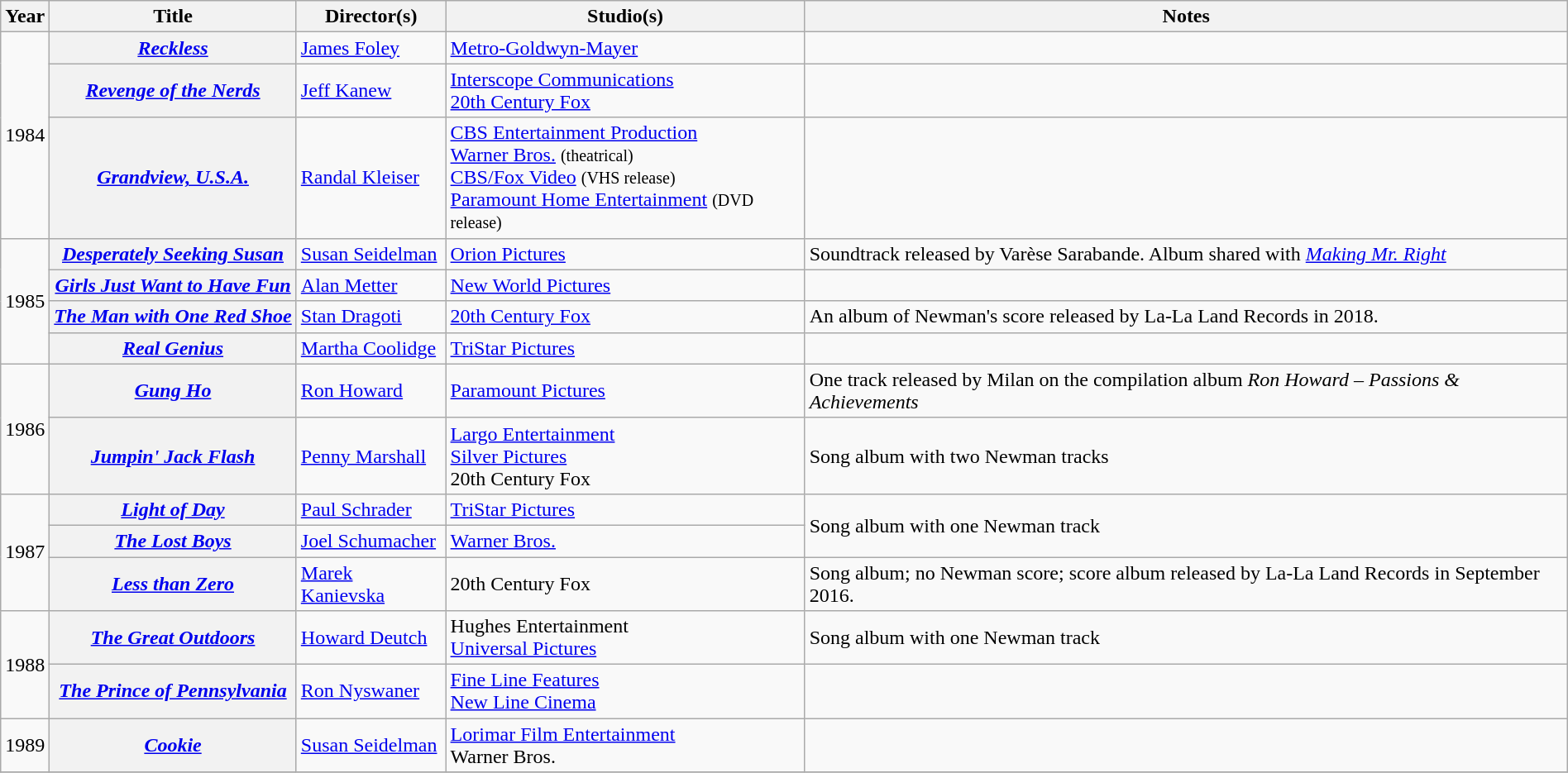<table class="wikitable sortable" style="width:100%;">
<tr>
<th>Year</th>
<th>Title</th>
<th>Director(s)</th>
<th>Studio(s)</th>
<th>Notes</th>
</tr>
<tr>
<td rowspan="3">1984</td>
<th><em><a href='#'>Reckless</a></em></th>
<td><a href='#'>James Foley</a></td>
<td><a href='#'>Metro-Goldwyn-Mayer</a></td>
<td></td>
</tr>
<tr>
<th><em><a href='#'>Revenge of the Nerds</a></em></th>
<td><a href='#'>Jeff Kanew</a></td>
<td><a href='#'>Interscope Communications</a><br><a href='#'>20th Century Fox</a></td>
<td></td>
</tr>
<tr>
<th><em><a href='#'>Grandview, U.S.A.</a></em></th>
<td><a href='#'>Randal Kleiser</a></td>
<td><a href='#'>CBS Entertainment Production</a><br><a href='#'>Warner Bros.</a> <small>(theatrical)</small><br><a href='#'>CBS/Fox Video</a> <small>(VHS release)</small><br><a href='#'>Paramount Home Entertainment</a> <small>(DVD release)</small></td>
<td></td>
</tr>
<tr>
<td rowspan="4">1985</td>
<th><em><a href='#'>Desperately Seeking Susan</a></em></th>
<td nowrap><a href='#'>Susan Seidelman</a></td>
<td><a href='#'>Orion Pictures</a></td>
<td>Soundtrack released by Varèse Sarabande. Album shared with <em><a href='#'>Making Mr. Right</a></em></td>
</tr>
<tr>
<th><em><a href='#'>Girls Just Want to Have Fun</a></em></th>
<td><a href='#'>Alan Metter</a></td>
<td><a href='#'>New World Pictures</a></td>
<td></td>
</tr>
<tr>
<th nowrap><em><a href='#'>The Man with One Red Shoe</a></em></th>
<td><a href='#'>Stan Dragoti</a></td>
<td><a href='#'>20th Century Fox</a></td>
<td>An album of Newman's score released by La-La Land Records in 2018.</td>
</tr>
<tr>
<th><em><a href='#'>Real Genius</a></em></th>
<td><a href='#'>Martha Coolidge</a></td>
<td><a href='#'>TriStar Pictures</a></td>
<td></td>
</tr>
<tr>
<td rowspan="2">1986</td>
<th><em><a href='#'>Gung Ho</a></em></th>
<td><a href='#'>Ron Howard</a></td>
<td><a href='#'>Paramount Pictures</a></td>
<td>One track released by Milan on the compilation album <em>Ron Howard – Passions & Achievements</em></td>
</tr>
<tr>
<th><em><a href='#'>Jumpin' Jack Flash</a></em></th>
<td><a href='#'>Penny Marshall</a></td>
<td><a href='#'>Largo Entertainment</a><br><a href='#'>Silver Pictures</a><br>20th Century Fox</td>
<td>Song album with two Newman tracks</td>
</tr>
<tr>
<td rowspan="3">1987</td>
<th><em><a href='#'>Light of Day</a></em></th>
<td><a href='#'>Paul Schrader</a></td>
<td><a href='#'>TriStar Pictures</a></td>
<td rowspan=2>Song album with one Newman track</td>
</tr>
<tr>
<th><em><a href='#'>The Lost Boys</a></em></th>
<td><a href='#'>Joel Schumacher</a></td>
<td><a href='#'>Warner Bros.</a></td>
</tr>
<tr>
<th><em><a href='#'>Less than Zero</a></em></th>
<td><a href='#'>Marek Kanievska</a></td>
<td>20th Century Fox</td>
<td>Song album; no Newman score; score album released by La-La Land Records in September 2016.</td>
</tr>
<tr>
<td rowspan="2">1988</td>
<th><em><a href='#'>The Great Outdoors</a></em></th>
<td><a href='#'>Howard Deutch</a></td>
<td>Hughes Entertainment<br><a href='#'>Universal Pictures</a></td>
<td>Song album with one Newman track</td>
</tr>
<tr>
<th><em><a href='#'>The Prince of Pennsylvania</a></em></th>
<td><a href='#'>Ron Nyswaner</a></td>
<td><a href='#'>Fine Line Features</a><br><a href='#'>New Line Cinema</a></td>
<td></td>
</tr>
<tr>
<td>1989</td>
<th><em><a href='#'>Cookie</a></em></th>
<td><a href='#'>Susan Seidelman</a></td>
<td><a href='#'>Lorimar Film Entertainment</a><br>Warner Bros.</td>
<td></td>
</tr>
<tr>
</tr>
</table>
